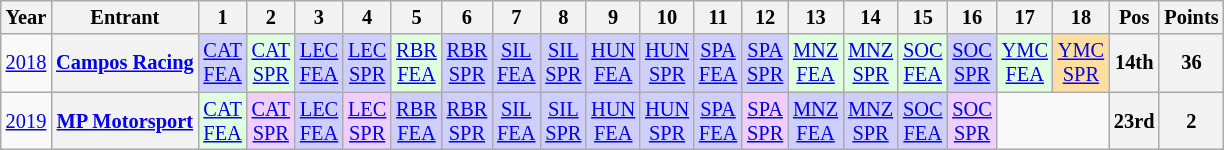<table class="wikitable" style="text-align:center; font-size:85%">
<tr>
<th>Year</th>
<th>Entrant</th>
<th>1</th>
<th>2</th>
<th>3</th>
<th>4</th>
<th>5</th>
<th>6</th>
<th>7</th>
<th>8</th>
<th>9</th>
<th>10</th>
<th>11</th>
<th>12</th>
<th>13</th>
<th>14</th>
<th>15</th>
<th>16</th>
<th>17</th>
<th>18</th>
<th>Pos</th>
<th>Points</th>
</tr>
<tr>
<td><a href='#'>2018</a></td>
<th nowrap><a href='#'>Campos Racing</a></th>
<td style="background:#CFCFFF;"><a href='#'>CAT<br>FEA</a><br></td>
<td style="background:#DFFFDF;"><a href='#'>CAT<br>SPR</a><br></td>
<td style="background:#CFCFFF;"><a href='#'>LEC<br>FEA</a><br></td>
<td style="background:#CFCFFF;"><a href='#'>LEC<br>SPR</a><br></td>
<td style="background:#DFFFDF;"><a href='#'>RBR<br>FEA</a><br></td>
<td style="background:#CFCFFF;"><a href='#'>RBR<br>SPR</a><br></td>
<td style="background:#CFCFFF;"><a href='#'>SIL<br>FEA</a><br></td>
<td style="background:#CFCFFF;"><a href='#'>SIL<br>SPR</a><br></td>
<td style="background:#CFCFFF;"><a href='#'>HUN<br>FEA</a><br></td>
<td style="background:#CFCFFF;"><a href='#'>HUN<br>SPR</a><br></td>
<td style="background:#CFCFFF;"><a href='#'>SPA<br>FEA</a><br></td>
<td style="background:#CFCFFF;"><a href='#'>SPA<br>SPR</a><br></td>
<td style="background:#DFFFDF;"><a href='#'>MNZ<br>FEA</a><br></td>
<td style="background:#DFFFDF;"><a href='#'>MNZ<br>SPR</a><br></td>
<td style="background:#DFFFDF;"><a href='#'>SOC<br>FEA</a><br></td>
<td style="background:#CFCFFF;"><a href='#'>SOC<br>SPR</a><br></td>
<td style="background:#DFFFDF;"><a href='#'>YMC<br>FEA</a><br></td>
<td style="background:#FFDF9F;"><a href='#'>YMC<br>SPR</a><br></td>
<th>14th</th>
<th>36</th>
</tr>
<tr>
<td><a href='#'>2019</a></td>
<th nowrap><a href='#'>MP Motorsport</a></th>
<td style="background:#DFFFDF;"><a href='#'>CAT<br>FEA</a><br></td>
<td style="background:#EFCFFF;"><a href='#'>CAT<br>SPR</a><br></td>
<td style="background:#CFCFFF;"><a href='#'>LEC<br>FEA</a><br></td>
<td style="background:#EFCFFF;"><a href='#'>LEC<br>SPR</a><br></td>
<td style="background:#CFCFFF;"><a href='#'>RBR<br>FEA</a><br></td>
<td style="background:#CFCFFF;"><a href='#'>RBR<br>SPR</a><br></td>
<td style="background:#CFCFFF;"><a href='#'>SIL<br>FEA</a><br></td>
<td style="background:#CFCFFF;"><a href='#'>SIL<br>SPR</a><br></td>
<td style="background:#CFCFFF;"><a href='#'>HUN<br>FEA</a><br></td>
<td style="background:#CFCFFF;"><a href='#'>HUN<br>SPR</a><br></td>
<td style="background:#CFCFFF;"><a href='#'>SPA<br>FEA</a><br></td>
<td style="background:#EFCFFF;"><a href='#'>SPA<br>SPR</a><br></td>
<td style="background:#CFCFFF;"><a href='#'>MNZ<br>FEA</a><br></td>
<td style="background:#CFCFFF;"><a href='#'>MNZ<br>SPR</a><br></td>
<td style="background:#CFCFFF;"><a href='#'>SOC<br>FEA</a><br></td>
<td style="background:#EFCFFF;"><a href='#'>SOC<br>SPR</a><br></td>
<td colspan=2></td>
<th>23rd</th>
<th>2</th>
</tr>
</table>
